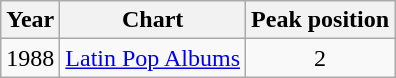<table class="wikitable">
<tr>
<th>Year</th>
<th>Chart</th>
<th>Peak position</th>
</tr>
<tr>
<td>1988</td>
<td><a href='#'>Latin Pop Albums</a></td>
<td style="text-align:center;">2</td>
</tr>
</table>
